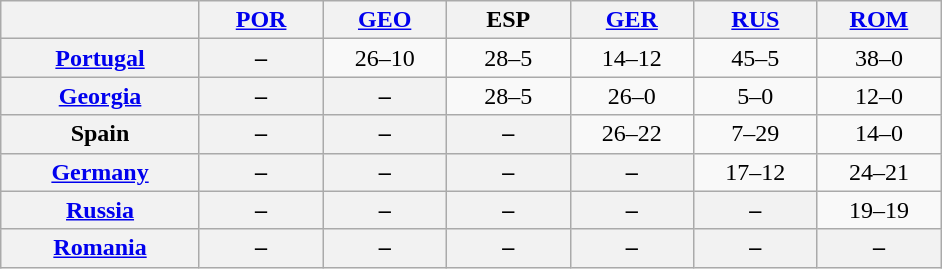<table class="wikitable" border="1" style="text-align:center">
<tr>
<th width="125"> </th>
<th width="75"><a href='#'>POR</a></th>
<th width="75"><a href='#'>GEO</a></th>
<th width="75">ESP</th>
<th width="75"><a href='#'>GER</a></th>
<th width="75"><a href='#'>RUS</a></th>
<th width="75"><a href='#'>ROM</a></th>
</tr>
<tr>
<th><a href='#'>Portugal</a></th>
<th>–</th>
<td>26–10</td>
<td>28–5</td>
<td>14–12</td>
<td>45–5</td>
<td>38–0</td>
</tr>
<tr>
<th><a href='#'>Georgia</a></th>
<th>–</th>
<th>–</th>
<td>28–5</td>
<td>26–0</td>
<td>5–0</td>
<td>12–0</td>
</tr>
<tr>
<th>Spain</th>
<th>–</th>
<th>–</th>
<th>–</th>
<td>26–22</td>
<td>7–29</td>
<td>14–0</td>
</tr>
<tr>
<th><a href='#'>Germany</a></th>
<th>–</th>
<th>–</th>
<th>–</th>
<th>–</th>
<td>17–12</td>
<td>24–21</td>
</tr>
<tr>
<th><a href='#'>Russia</a></th>
<th>–</th>
<th>–</th>
<th>–</th>
<th>–</th>
<th>–</th>
<td>19–19</td>
</tr>
<tr>
<th><a href='#'>Romania</a></th>
<th>–</th>
<th>–</th>
<th>–</th>
<th>–</th>
<th>–</th>
<th>–</th>
</tr>
</table>
